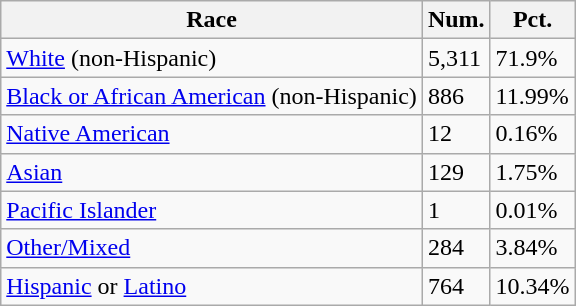<table class="wikitable">
<tr>
<th>Race</th>
<th>Num.</th>
<th>Pct.</th>
</tr>
<tr>
<td><a href='#'>White</a> (non-Hispanic)</td>
<td>5,311</td>
<td>71.9%</td>
</tr>
<tr>
<td><a href='#'>Black or African American</a> (non-Hispanic)</td>
<td>886</td>
<td>11.99%</td>
</tr>
<tr>
<td><a href='#'>Native American</a></td>
<td>12</td>
<td>0.16%</td>
</tr>
<tr>
<td><a href='#'>Asian</a></td>
<td>129</td>
<td>1.75%</td>
</tr>
<tr>
<td><a href='#'>Pacific Islander</a></td>
<td>1</td>
<td>0.01%</td>
</tr>
<tr>
<td><a href='#'>Other/Mixed</a></td>
<td>284</td>
<td>3.84%</td>
</tr>
<tr>
<td><a href='#'>Hispanic</a> or <a href='#'>Latino</a></td>
<td>764</td>
<td>10.34%</td>
</tr>
</table>
